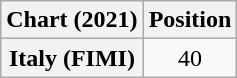<table class="wikitable plainrowheaders" style="text-align:center;">
<tr>
<th>Chart (2021)</th>
<th>Position</th>
</tr>
<tr>
<th scope="row">Italy (FIMI)</th>
<td>40</td>
</tr>
</table>
